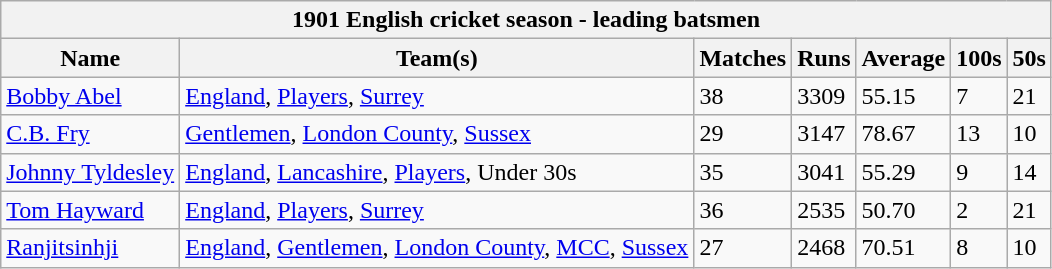<table class="wikitable">
<tr>
<th bgcolor="#efefef" colspan="7">1901 English cricket season - leading batsmen</th>
</tr>
<tr bgcolor="#efefef">
<th>Name</th>
<th>Team(s)</th>
<th>Matches</th>
<th>Runs</th>
<th>Average</th>
<th>100s</th>
<th>50s</th>
</tr>
<tr>
<td><a href='#'>Bobby Abel</a></td>
<td><a href='#'>England</a>, <a href='#'>Players</a>, <a href='#'>Surrey</a></td>
<td>38</td>
<td>3309</td>
<td>55.15</td>
<td>7</td>
<td>21</td>
</tr>
<tr>
<td><a href='#'>C.B. Fry</a></td>
<td><a href='#'>Gentlemen</a>, <a href='#'>London County</a>, <a href='#'>Sussex</a></td>
<td>29</td>
<td>3147</td>
<td>78.67</td>
<td>13</td>
<td>10</td>
</tr>
<tr>
<td><a href='#'>Johnny Tyldesley</a></td>
<td><a href='#'>England</a>, <a href='#'>Lancashire</a>, <a href='#'>Players</a>, Under 30s</td>
<td>35</td>
<td>3041</td>
<td>55.29</td>
<td>9</td>
<td>14</td>
</tr>
<tr>
<td><a href='#'>Tom Hayward</a></td>
<td><a href='#'>England</a>, <a href='#'>Players</a>, <a href='#'>Surrey</a></td>
<td>36</td>
<td>2535</td>
<td>50.70</td>
<td>2</td>
<td>21</td>
</tr>
<tr>
<td><a href='#'>Ranjitsinhji</a></td>
<td><a href='#'>England</a>, <a href='#'>Gentlemen</a>, <a href='#'>London County</a>, <a href='#'>MCC</a>, <a href='#'>Sussex</a></td>
<td>27</td>
<td>2468</td>
<td>70.51</td>
<td>8</td>
<td>10</td>
</tr>
</table>
